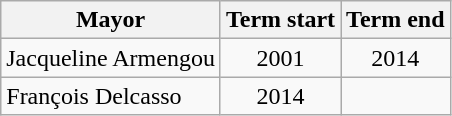<table class="wikitable">
<tr>
<th>Mayor</th>
<th>Term start</th>
<th>Term end</th>
</tr>
<tr>
<td>Jacqueline Armengou</td>
<td align=center>2001</td>
<td align=center>2014</td>
</tr>
<tr>
<td>François Delcasso</td>
<td align=center>2014</td>
<td align=center></td>
</tr>
</table>
